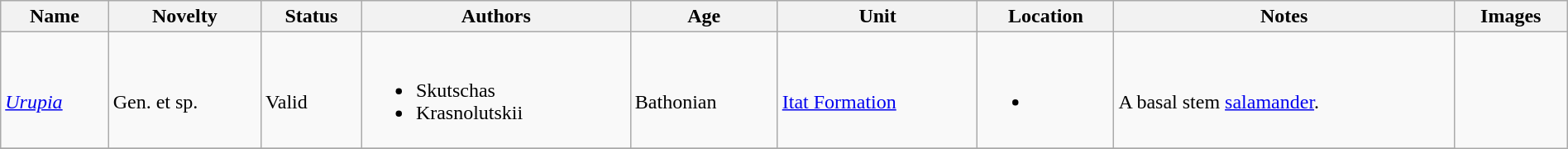<table class="wikitable sortable" align="center" width="100%">
<tr>
<th>Name</th>
<th>Novelty</th>
<th>Status</th>
<th>Authors</th>
<th>Age</th>
<th>Unit</th>
<th>Location</th>
<th>Notes</th>
<th>Images</th>
</tr>
<tr>
<td><br><em><a href='#'>Urupia</a></em></td>
<td><br>Gen. et sp.</td>
<td><br>Valid</td>
<td><br><ul><li>Skutschas</li><li>Krasnolutskii</li></ul></td>
<td><br>Bathonian</td>
<td><br><a href='#'>Itat Formation</a></td>
<td><br><ul><li></li></ul></td>
<td><br>A basal stem <a href='#'>salamander</a>.</td>
<td rowspan="47"></td>
</tr>
<tr>
</tr>
</table>
